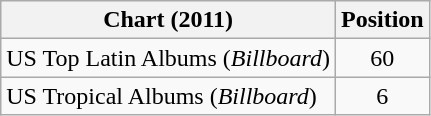<table class="wikitable">
<tr>
<th>Chart (2011)</th>
<th>Position</th>
</tr>
<tr>
<td>US Top Latin Albums (<em>Billboard</em>)</td>
<td style="text-align:center;">60</td>
</tr>
<tr>
<td>US Tropical Albums (<em>Billboard</em>)</td>
<td style="text-align:center;">6</td>
</tr>
</table>
